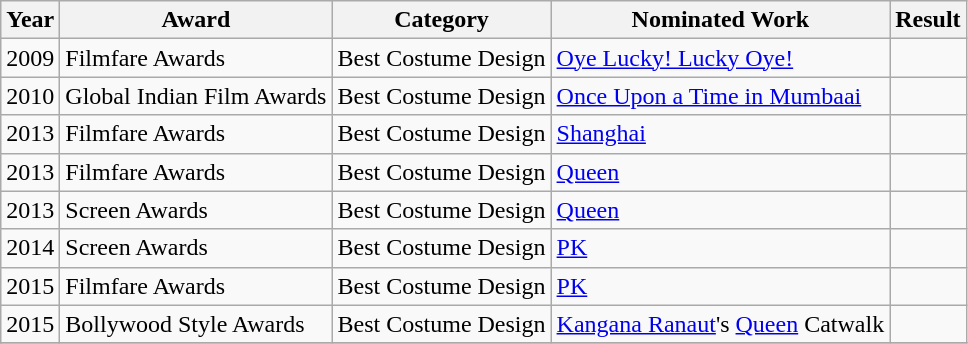<table class="wikitable">
<tr>
<th>Year</th>
<th>Award</th>
<th>Category</th>
<th>Nominated Work</th>
<th>Result</th>
</tr>
<tr>
<td>2009</td>
<td>Filmfare Awards</td>
<td>Best Costume Design</td>
<td><a href='#'>Oye Lucky! Lucky Oye!</a></td>
<td></td>
</tr>
<tr>
<td>2010</td>
<td>Global Indian Film Awards</td>
<td>Best Costume Design</td>
<td><a href='#'>Once Upon a Time in Mumbaai</a></td>
<td></td>
</tr>
<tr>
<td>2013</td>
<td>Filmfare Awards</td>
<td>Best Costume Design</td>
<td><a href='#'>Shanghai</a></td>
<td></td>
</tr>
<tr>
<td>2013</td>
<td>Filmfare Awards</td>
<td>Best Costume Design</td>
<td><a href='#'>Queen</a></td>
<td></td>
</tr>
<tr>
<td>2013</td>
<td>Screen Awards</td>
<td>Best Costume Design</td>
<td><a href='#'>Queen</a></td>
<td></td>
</tr>
<tr>
<td>2014</td>
<td>Screen Awards</td>
<td>Best Costume Design</td>
<td><a href='#'>PK</a></td>
<td></td>
</tr>
<tr>
<td>2015</td>
<td>Filmfare Awards</td>
<td>Best Costume Design</td>
<td><a href='#'>PK</a></td>
<td></td>
</tr>
<tr>
<td>2015</td>
<td>Bollywood Style Awards</td>
<td>Best Costume Design</td>
<td><a href='#'>Kangana Ranaut</a>'s <a href='#'>Queen</a> Catwalk</td>
<td></td>
</tr>
<tr>
</tr>
</table>
